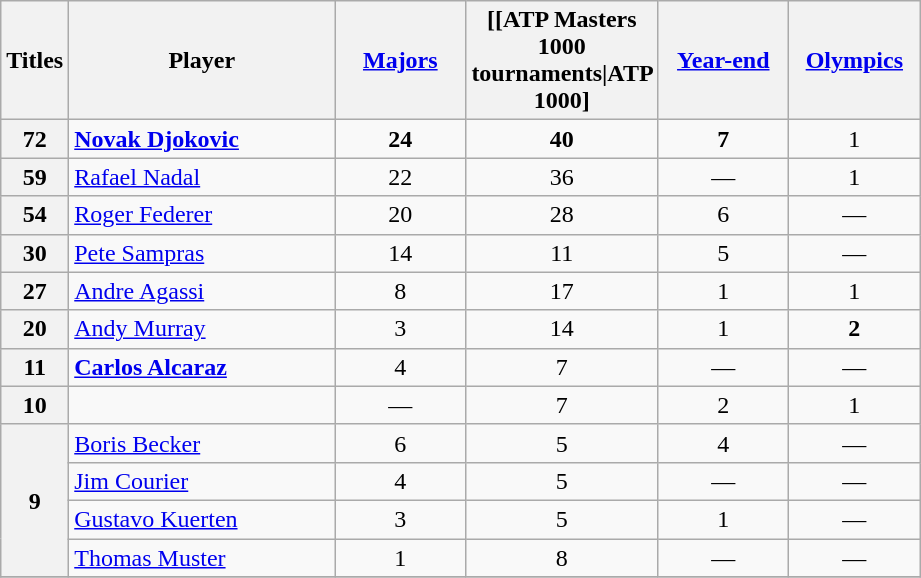<table class="wikitable" style="text-align: center;">
<tr style="height: 2.5em;">
<th>Titles</th>
<th width="170">Player</th>
<th width="80"><a href='#'>Majors</a></th>
<th width="80">[[ATP Masters 1000 tournaments|ATP 1000]</th>
<th width="80"><a href='#'>Year-end</a></th>
<th width="80"><a href='#'>Olympics</a></th>
</tr>
<tr>
<th>72</th>
<td align="left"> <strong><a href='#'>Novak Djokovic</a></strong></td>
<td><strong>24</strong></td>
<td><strong>40</strong></td>
<td><strong>7</strong></td>
<td>1</td>
</tr>
<tr>
<th>59</th>
<td align="left"> <a href='#'>Rafael Nadal</a></td>
<td>22</td>
<td>36</td>
<td>—</td>
<td>1</td>
</tr>
<tr>
<th>54</th>
<td align="left"> <a href='#'>Roger Federer</a></td>
<td>20</td>
<td>28</td>
<td>6</td>
<td>—</td>
</tr>
<tr>
<th>30</th>
<td align="left"> <a href='#'>Pete Sampras</a></td>
<td>14</td>
<td>11</td>
<td>5</td>
<td>—</td>
</tr>
<tr>
<th>27</th>
<td align="left"> <a href='#'>Andre Agassi</a></td>
<td>8</td>
<td>17</td>
<td>1</td>
<td>1</td>
</tr>
<tr>
<th>20</th>
<td align="left"> <a href='#'>Andy Murray</a></td>
<td>3</td>
<td>14</td>
<td>1</td>
<td><strong>2</strong></td>
</tr>
<tr>
<th>11</th>
<td align="left"> <strong><a href='#'>Carlos Alcaraz</a></strong></td>
<td>4</td>
<td>7</td>
<td>—</td>
<td>—</td>
</tr>
<tr>
<th>10</th>
<td align="left"> </td>
<td>—</td>
<td>7</td>
<td>2</td>
<td>1</td>
</tr>
<tr>
<th rowspan="4">9</th>
<td align="left"> <a href='#'>Boris Becker</a></td>
<td>6</td>
<td>5</td>
<td>4</td>
<td>—</td>
</tr>
<tr>
<td align="left"> <a href='#'>Jim Courier</a></td>
<td>4</td>
<td>5</td>
<td>—</td>
<td>—</td>
</tr>
<tr>
<td align="left"> <a href='#'>Gustavo Kuerten</a></td>
<td>3</td>
<td>5</td>
<td>1</td>
<td>—</td>
</tr>
<tr>
<td align="left"> <a href='#'>Thomas Muster</a></td>
<td>1</td>
<td>8</td>
<td>—</td>
<td>—</td>
</tr>
<tr>
</tr>
</table>
